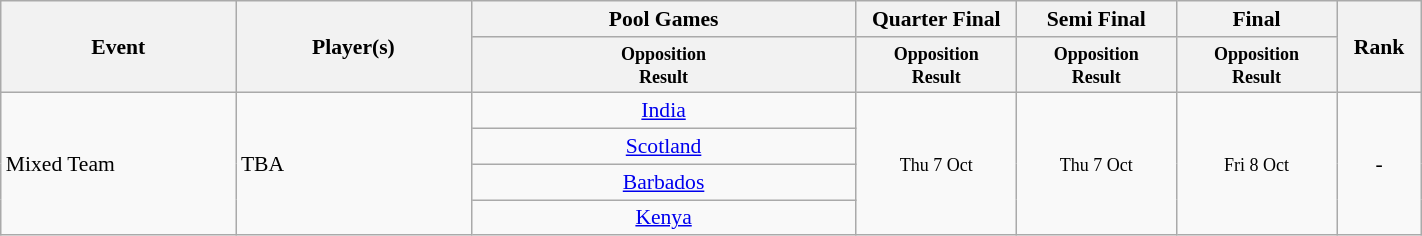<table class=wikitable style="font-size:90%">
<tr>
<th rowspan="2" width=150>Event</th>
<th rowspan="2" width=150>Player(s)</th>
<th width=250>Pool Games</th>
<th width=100>Quarter Final</th>
<th width=100>Semi Final</th>
<th width=100>Final</th>
<th rowspan="2" width=50>Rank</th>
</tr>
<tr>
<th style="line-height:1em"><small>Opposition<br>Result</small></th>
<th style="line-height:1em"><small>Opposition<br>Result</small></th>
<th style="line-height:1em"><small>Opposition<br>Result</small></th>
<th style="line-height:1em"><small>Opposition<br>Result</small></th>
</tr>
<tr>
<td rowspan=4>Mixed Team</td>
<td rowspan=4>TBA</td>
<td align="center"> <a href='#'>India</a></td>
<td rowspan=4 align="center"><small>Thu 7 Oct</small></td>
<td rowspan=4 align="center"><small>Thu 7 Oct</small></td>
<td rowspan=4 align="center"><small>Fri 8 Oct</small></td>
<td rowspan=4 align="center">-</td>
</tr>
<tr>
<td align="center"> <a href='#'>Scotland</a></td>
</tr>
<tr>
<td align="center"> <a href='#'>Barbados</a></td>
</tr>
<tr>
<td align="center"> <a href='#'>Kenya</a></td>
</tr>
</table>
